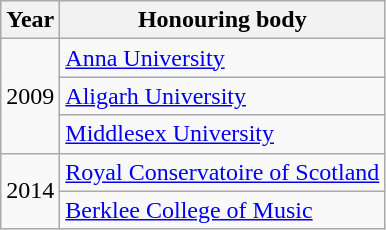<table class="wikitable">
<tr>
<th>Year</th>
<th>Honouring body</th>
</tr>
<tr>
<td rowspan="3">2009</td>
<td><a href='#'>Anna University</a></td>
</tr>
<tr>
<td><a href='#'>Aligarh University</a></td>
</tr>
<tr>
<td><a href='#'>Middlesex University</a></td>
</tr>
<tr>
<td rowspan="2">2014</td>
<td><a href='#'>Royal Conservatoire of Scotland</a></td>
</tr>
<tr>
<td><a href='#'>Berklee College of Music</a></td>
</tr>
</table>
